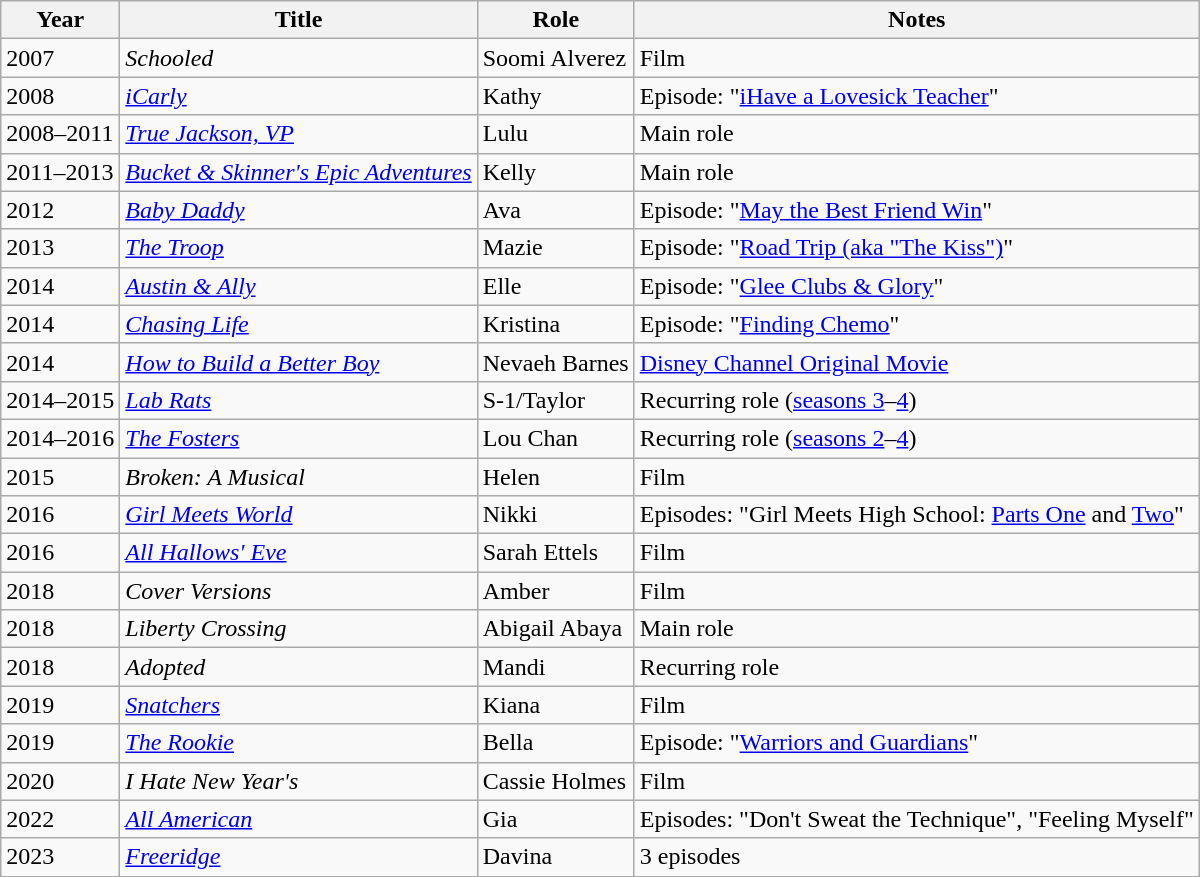<table class="wikitable sortable">
<tr>
<th>Year</th>
<th>Title</th>
<th>Role</th>
<th class="unsortable">Notes</th>
</tr>
<tr>
<td>2007</td>
<td><em>Schooled</em></td>
<td>Soomi Alverez</td>
<td>Film</td>
</tr>
<tr>
<td>2008</td>
<td><em><a href='#'>iCarly</a></em></td>
<td>Kathy</td>
<td>Episode: "<a href='#'>iHave a Lovesick Teacher</a>"</td>
</tr>
<tr>
<td>2008–2011</td>
<td><em><a href='#'>True Jackson, VP</a></em></td>
<td>Lulu</td>
<td>Main role</td>
</tr>
<tr>
<td>2011–2013</td>
<td><em><a href='#'>Bucket & Skinner's Epic Adventures</a></em></td>
<td>Kelly</td>
<td>Main role</td>
</tr>
<tr>
<td>2012</td>
<td><em><a href='#'>Baby Daddy</a></em></td>
<td>Ava</td>
<td>Episode: "<a href='#'>May the Best Friend Win</a>"</td>
</tr>
<tr>
<td>2013</td>
<td><em><a href='#'>The Troop</a></em></td>
<td>Mazie</td>
<td>Episode: "<a href='#'>Road Trip (aka "The Kiss")</a>"</td>
</tr>
<tr>
<td>2014</td>
<td><em><a href='#'>Austin & Ally</a></em></td>
<td>Elle</td>
<td>Episode: "<a href='#'>Glee Clubs & Glory</a>"</td>
</tr>
<tr>
<td>2014</td>
<td><em><a href='#'>Chasing Life</a></em></td>
<td>Kristina</td>
<td>Episode: "<a href='#'>Finding Chemo</a>"</td>
</tr>
<tr>
<td>2014</td>
<td><em><a href='#'>How to Build a Better Boy</a></em></td>
<td>Nevaeh Barnes</td>
<td><a href='#'>Disney Channel Original Movie</a></td>
</tr>
<tr>
<td>2014–2015</td>
<td><em><a href='#'>Lab Rats</a></em></td>
<td>S-1/Taylor</td>
<td>Recurring role (<a href='#'>seasons 3</a>–<a href='#'>4</a>)</td>
</tr>
<tr>
<td>2014–2016</td>
<td><em><a href='#'>The Fosters</a></em></td>
<td>Lou Chan</td>
<td>Recurring role (<a href='#'>seasons 2</a>–<a href='#'>4</a>)</td>
</tr>
<tr>
<td>2015</td>
<td><em>Broken: A Musical</em></td>
<td>Helen</td>
<td>Film</td>
</tr>
<tr>
<td>2016</td>
<td><em><a href='#'>Girl Meets World</a></em></td>
<td>Nikki</td>
<td>Episodes: "Girl Meets High School: <a href='#'>Parts One</a> and <a href='#'>Two</a>"</td>
</tr>
<tr>
<td>2016</td>
<td><em><a href='#'>All Hallows' Eve</a></em></td>
<td>Sarah Ettels</td>
<td>Film</td>
</tr>
<tr>
<td>2018</td>
<td><em>Cover Versions</em></td>
<td>Amber</td>
<td>Film</td>
</tr>
<tr>
<td>2018</td>
<td><em>Liberty Crossing</em></td>
<td>Abigail Abaya</td>
<td>Main role</td>
</tr>
<tr>
<td>2018</td>
<td><em>Adopted</em></td>
<td>Mandi</td>
<td>Recurring role</td>
</tr>
<tr>
<td>2019</td>
<td><em><a href='#'>Snatchers</a></em></td>
<td>Kiana</td>
<td>Film</td>
</tr>
<tr>
<td>2019</td>
<td><em><a href='#'>The Rookie</a></em></td>
<td>Bella</td>
<td>Episode: "<a href='#'>Warriors and Guardians</a>"</td>
</tr>
<tr>
<td>2020</td>
<td><em>I Hate New Year's</em></td>
<td>Cassie Holmes</td>
<td>Film</td>
</tr>
<tr>
<td>2022</td>
<td><em><a href='#'>All American</a></em></td>
<td>Gia</td>
<td>Episodes: "Don't Sweat the Technique", "Feeling Myself"</td>
</tr>
<tr>
<td>2023</td>
<td><em><a href='#'>Freeridge</a></em></td>
<td>Davina</td>
<td>3 episodes</td>
</tr>
</table>
